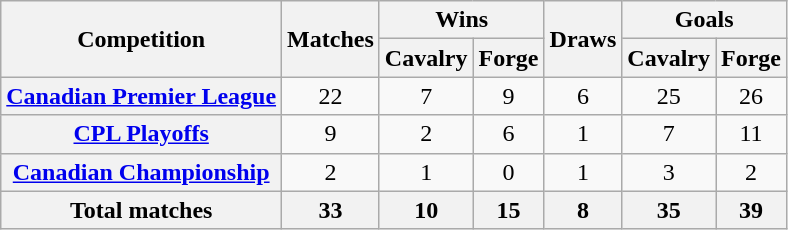<table class="wikitable" style="text-align:center;">
<tr>
<th rowspan="2">Competition</th>
<th rowspan="2">Matches</th>
<th colspan="2">Wins</th>
<th rowspan="2">Draws</th>
<th colspan="2">Goals</th>
</tr>
<tr>
<th>Cavalry</th>
<th>Forge</th>
<th>Cavalry</th>
<th>Forge</th>
</tr>
<tr>
<th><a href='#'>Canadian Premier League</a></th>
<td>22</td>
<td>7</td>
<td>9</td>
<td>6</td>
<td>25</td>
<td>26</td>
</tr>
<tr>
<th><a href='#'>CPL Playoffs</a></th>
<td>9</td>
<td>2</td>
<td>6</td>
<td>1</td>
<td>7</td>
<td>11</td>
</tr>
<tr>
<th><a href='#'>Canadian Championship</a></th>
<td>2</td>
<td>1</td>
<td>0</td>
<td>1</td>
<td>3</td>
<td>2</td>
</tr>
<tr>
<th>Total matches</th>
<th>33</th>
<th>10</th>
<th>15</th>
<th>8</th>
<th>35</th>
<th>39</th>
</tr>
</table>
